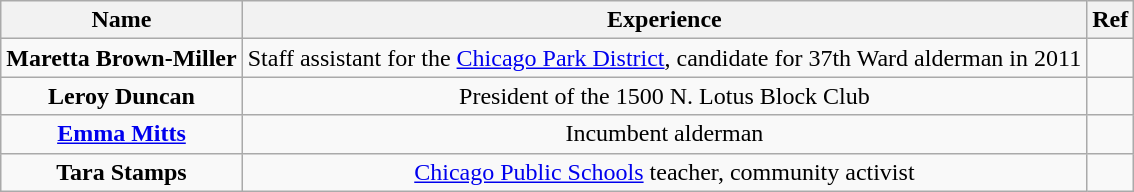<table class="wikitable" style="text-align:center">
<tr>
<th>Name</th>
<th>Experience</th>
<th>Ref</th>
</tr>
<tr>
<td><strong>Maretta Brown-Miller</strong></td>
<td>Staff assistant for the <a href='#'>Chicago Park District</a>, candidate for 37th Ward alderman in 2011</td>
<td></td>
</tr>
<tr>
<td><strong>Leroy Duncan</strong></td>
<td>President of the 1500 N. Lotus Block Club</td>
<td></td>
</tr>
<tr>
<td><strong><a href='#'>Emma Mitts</a></strong></td>
<td>Incumbent alderman</td>
<td></td>
</tr>
<tr>
<td><strong>Tara Stamps</strong></td>
<td><a href='#'>Chicago Public Schools</a> teacher, community activist</td>
<td></td>
</tr>
</table>
